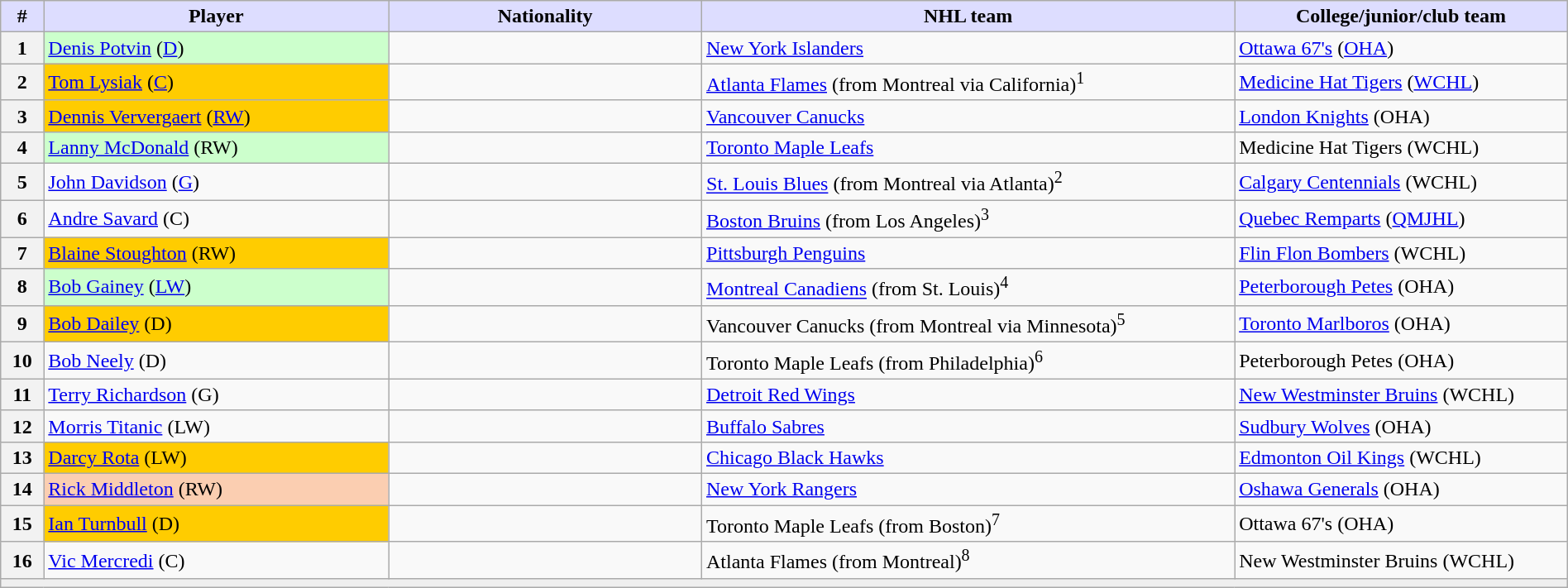<table class="wikitable" style="width: 100%">
<tr>
<th style="background:#ddf; width:2.75%;">#</th>
<th style="background:#ddf; width:22.0%;">Player</th>
<th style="background:#ddf; width:20.0%;">Nationality</th>
<th style="background:#ddf; width:34.0%;">NHL team</th>
<th style="background:#ddf; width:100.0%;">College/junior/club team</th>
</tr>
<tr>
<th>1</th>
<td bgcolor="#CCFFCC"><a href='#'>Denis Potvin</a> (<a href='#'>D</a>)</td>
<td></td>
<td><a href='#'>New York Islanders</a></td>
<td><a href='#'>Ottawa 67's</a> (<a href='#'>OHA</a>)</td>
</tr>
<tr>
<th>2</th>
<td bgcolor="#FFCC00"><a href='#'>Tom Lysiak</a> (<a href='#'>C</a>)</td>
<td></td>
<td><a href='#'>Atlanta Flames</a> (from Montreal via California)<sup>1</sup></td>
<td><a href='#'>Medicine Hat Tigers</a> (<a href='#'>WCHL</a>)</td>
</tr>
<tr>
<th>3</th>
<td bgcolor="#FFCC00"><a href='#'>Dennis Ververgaert</a> (<a href='#'>RW</a>)</td>
<td></td>
<td><a href='#'>Vancouver Canucks</a></td>
<td><a href='#'>London Knights</a> (OHA)</td>
</tr>
<tr>
<th>4</th>
<td bgcolor="#CCFFCC"><a href='#'>Lanny McDonald</a> (RW)</td>
<td></td>
<td><a href='#'>Toronto Maple Leafs</a></td>
<td>Medicine Hat Tigers (WCHL)</td>
</tr>
<tr>
<th>5</th>
<td><a href='#'>John Davidson</a> (<a href='#'>G</a>)</td>
<td></td>
<td><a href='#'>St. Louis Blues</a> (from Montreal via Atlanta)<sup>2</sup></td>
<td><a href='#'>Calgary Centennials</a> (WCHL)</td>
</tr>
<tr>
<th>6</th>
<td><a href='#'>Andre Savard</a> (C)</td>
<td></td>
<td><a href='#'>Boston Bruins</a> (from Los Angeles)<sup>3</sup></td>
<td><a href='#'>Quebec Remparts</a> (<a href='#'>QMJHL</a>)</td>
</tr>
<tr>
<th>7</th>
<td bgcolor="#FFCC00"><a href='#'>Blaine Stoughton</a> (RW)</td>
<td></td>
<td><a href='#'>Pittsburgh Penguins</a></td>
<td><a href='#'>Flin Flon Bombers</a> (WCHL)</td>
</tr>
<tr>
<th>8</th>
<td bgcolor="#CCFFCC"><a href='#'>Bob Gainey</a> (<a href='#'>LW</a>)</td>
<td></td>
<td><a href='#'>Montreal Canadiens</a> (from St. Louis)<sup>4</sup></td>
<td><a href='#'>Peterborough Petes</a> (OHA)</td>
</tr>
<tr>
<th>9</th>
<td bgcolor="#FFCC00"><a href='#'>Bob Dailey</a> (D)</td>
<td></td>
<td>Vancouver Canucks (from Montreal via Minnesota)<sup>5</sup></td>
<td><a href='#'>Toronto Marlboros</a> (OHA)</td>
</tr>
<tr>
<th>10</th>
<td><a href='#'>Bob Neely</a> (D)</td>
<td></td>
<td>Toronto Maple Leafs (from Philadelphia)<sup>6</sup></td>
<td>Peterborough Petes (OHA)</td>
</tr>
<tr>
<th>11</th>
<td><a href='#'>Terry Richardson</a> (G)</td>
<td></td>
<td><a href='#'>Detroit Red Wings</a></td>
<td><a href='#'>New Westminster Bruins</a> (WCHL)</td>
</tr>
<tr>
<th>12</th>
<td><a href='#'>Morris Titanic</a> (LW)</td>
<td></td>
<td><a href='#'>Buffalo Sabres</a></td>
<td><a href='#'>Sudbury Wolves</a> (OHA)</td>
</tr>
<tr>
<th>13</th>
<td bgcolor="#FFCC00"><a href='#'>Darcy Rota</a> (LW)</td>
<td></td>
<td><a href='#'>Chicago Black Hawks</a></td>
<td><a href='#'>Edmonton Oil Kings</a> (WCHL)</td>
</tr>
<tr>
<th>14</th>
<td bgcolor="#FBCEB1"><a href='#'>Rick Middleton</a> (RW)</td>
<td></td>
<td><a href='#'>New York Rangers</a></td>
<td><a href='#'>Oshawa Generals</a> (OHA)</td>
</tr>
<tr>
<th>15</th>
<td bgcolor="#FFCC00"><a href='#'>Ian Turnbull</a> (D)</td>
<td></td>
<td>Toronto Maple Leafs (from Boston)<sup>7</sup></td>
<td>Ottawa 67's (OHA)</td>
</tr>
<tr>
<th>16</th>
<td><a href='#'>Vic Mercredi</a> (C)</td>
<td></td>
<td>Atlanta Flames (from Montreal)<sup>8</sup></td>
<td>New Westminster Bruins (WCHL)</td>
</tr>
<tr>
<td align=center colspan="6" bgcolor="#efefef"></td>
</tr>
</table>
